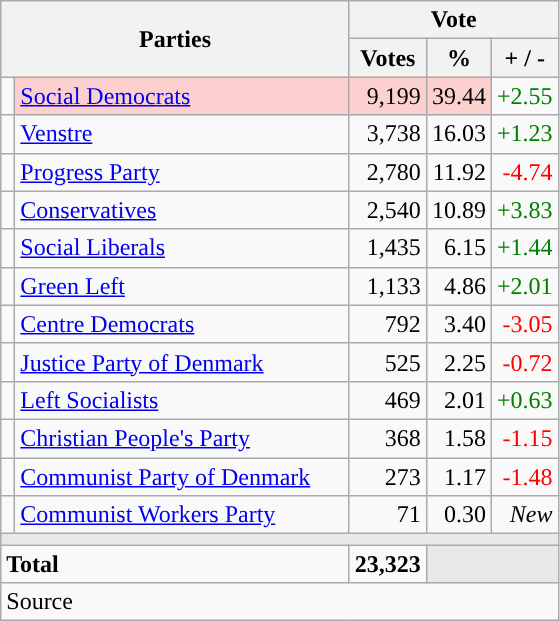<table class="wikitable" style="text-align:right;">
<tr>
<th style="text-align:centre;" rowspan="2" colspan="2" width="225">Parties</th>
<th colspan="3">Vote</th>
</tr>
<tr>
<th width="15">Votes</th>
<th width="15">%</th>
<th width="15">+ / -</th>
</tr>
<tr>
<td width="2" style="color:inherit;background:"></td>
<td bgcolor=#fbd0ce  align="left"><a href='#'>Social Democrats</a></td>
<td bgcolor=#fbd0ce>9,199</td>
<td bgcolor=#fbd0ce>39.44</td>
<td style=color:green;>+2.55</td>
</tr>
<tr>
<td width="2" style="color:inherit;background:"></td>
<td align="left"><a href='#'>Venstre</a></td>
<td>3,738</td>
<td>16.03</td>
<td style=color:green;>+1.23</td>
</tr>
<tr>
<td width="2" style="color:inherit;background:"></td>
<td align="left"><a href='#'>Progress Party</a></td>
<td>2,780</td>
<td>11.92</td>
<td style=color:red;>-4.74</td>
</tr>
<tr>
<td width="2" style="color:inherit;background:"></td>
<td align="left"><a href='#'>Conservatives</a></td>
<td>2,540</td>
<td>10.89</td>
<td style=color:green;>+3.83</td>
</tr>
<tr>
<td width="2" style="color:inherit;background:"></td>
<td align="left"><a href='#'>Social Liberals</a></td>
<td>1,435</td>
<td>6.15</td>
<td style=color:green;>+1.44</td>
</tr>
<tr>
<td width="2" style="color:inherit;background:"></td>
<td align="left"><a href='#'>Green Left</a></td>
<td>1,133</td>
<td>4.86</td>
<td style=color:green;>+2.01</td>
</tr>
<tr>
<td width="2" style="color:inherit;background:"></td>
<td align="left"><a href='#'>Centre Democrats</a></td>
<td>792</td>
<td>3.40</td>
<td style=color:red;>-3.05</td>
</tr>
<tr>
<td width="2" style="color:inherit;background:"></td>
<td align="left"><a href='#'>Justice Party of Denmark</a></td>
<td>525</td>
<td>2.25</td>
<td style=color:red;>-0.72</td>
</tr>
<tr>
<td width="2" style="color:inherit;background:"></td>
<td align="left"><a href='#'>Left Socialists</a></td>
<td>469</td>
<td>2.01</td>
<td style=color:green;>+0.63</td>
</tr>
<tr>
<td width="2" style="color:inherit;background:"></td>
<td align="left"><a href='#'>Christian People's Party</a></td>
<td>368</td>
<td>1.58</td>
<td style=color:red;>-1.15</td>
</tr>
<tr>
<td width="2" style="color:inherit;background:"></td>
<td align="left"><a href='#'>Communist Party of Denmark</a></td>
<td>273</td>
<td>1.17</td>
<td style=color:red;>-1.48</td>
</tr>
<tr>
<td width="2" style="color:inherit;background:"></td>
<td align="left"><a href='#'>Communist Workers Party</a></td>
<td>71</td>
<td>0.30</td>
<td><em>New</em></td>
</tr>
<tr>
<td colspan="7" bgcolor="#E9E9E9"></td>
</tr>
<tr>
<td align="left" colspan="2"><strong>Total</strong></td>
<td><strong>23,323</strong></td>
<td bgcolor="#E9E9E9" colspan="2"></td>
</tr>
<tr>
<td align="left" colspan="6">Source</td>
</tr>
</table>
